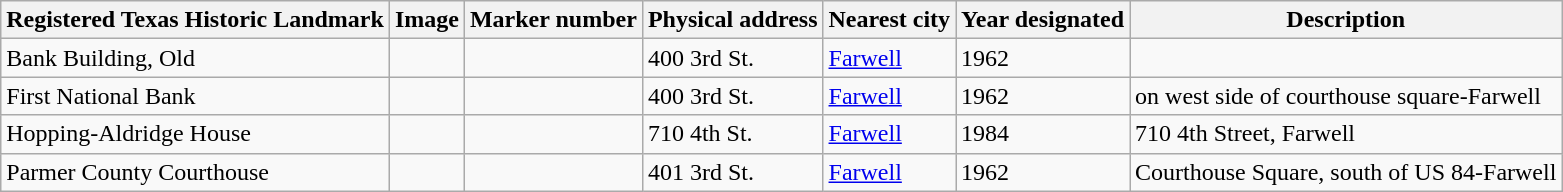<table class="wikitable sortable">
<tr>
<th>Registered Texas Historic Landmark</th>
<th>Image</th>
<th>Marker number</th>
<th>Physical address</th>
<th>Nearest city</th>
<th>Year designated</th>
<th>Description</th>
</tr>
<tr>
<td>Bank Building, Old</td>
<td></td>
<td></td>
<td>400 3rd St.<br></td>
<td><a href='#'>Farwell</a></td>
<td>1962</td>
<td></td>
</tr>
<tr>
<td>First National Bank</td>
<td></td>
<td></td>
<td>400 3rd St.<br></td>
<td><a href='#'>Farwell</a></td>
<td>1962</td>
<td>on west side of courthouse square-Farwell</td>
</tr>
<tr>
<td>Hopping-Aldridge House</td>
<td></td>
<td></td>
<td>710 4th St.<br></td>
<td><a href='#'>Farwell</a></td>
<td>1984</td>
<td>710 4th Street, Farwell</td>
</tr>
<tr>
<td>Parmer County Courthouse</td>
<td></td>
<td></td>
<td>401 3rd St.<br></td>
<td><a href='#'>Farwell</a></td>
<td>1962</td>
<td>Courthouse Square, south of US 84-Farwell</td>
</tr>
</table>
